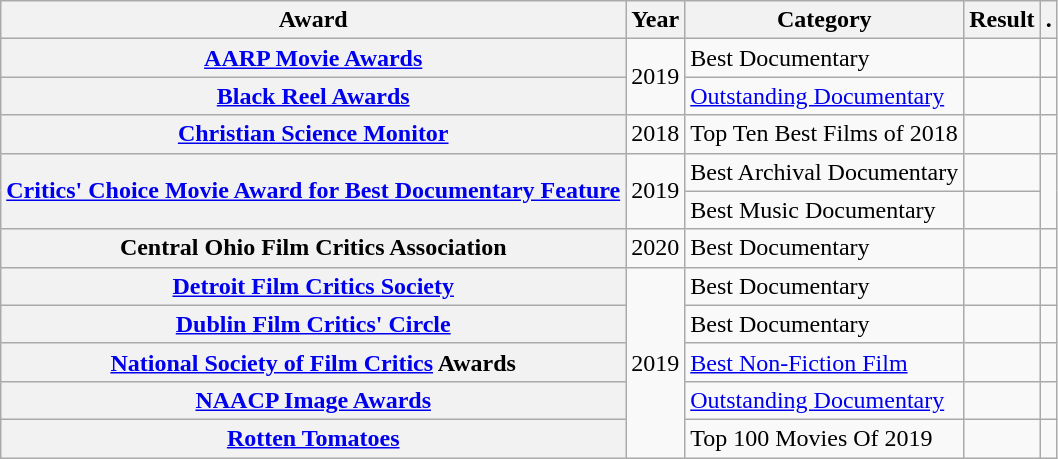<table class="wikitable plainrowheaders">
<tr>
<th>Award</th>
<th>Year</th>
<th>Category</th>
<th>Result</th>
<th>.</th>
</tr>
<tr>
<th scope="row" align="left"><a href='#'>AARP Movie Awards</a></th>
<td rowspan="2">2019</td>
<td>Best Documentary</td>
<td></td>
<td style="text-align:center;"></td>
</tr>
<tr>
<th scope="row" align="left"><a href='#'>Black Reel Awards</a></th>
<td><a href='#'>Outstanding Documentary</a></td>
<td></td>
<td style="text-align:center;"></td>
</tr>
<tr>
<th scope="row" align="left"><a href='#'>Christian Science Monitor</a></th>
<td>2018</td>
<td>Top Ten Best Films of 2018</td>
<td></td>
<td style="text-align:center;"></td>
</tr>
<tr>
<th rowspan="2" scope="row" align="left"><a href='#'>Critics' Choice Movie Award for Best Documentary Feature</a></th>
<td rowspan="2">2019</td>
<td>Best Archival Documentary</td>
<td></td>
<td style="text-align:center;" rowspan="2"></td>
</tr>
<tr>
<td>Best Music Documentary</td>
<td></td>
</tr>
<tr>
<th scope="row" align="left">Central Ohio Film Critics Association</th>
<td>2020</td>
<td>Best Documentary</td>
<td></td>
<td style="text-align:center;"></td>
</tr>
<tr>
<th scope="row" align="left"><a href='#'>Detroit Film Critics Society</a></th>
<td rowspan="5">2019</td>
<td>Best Documentary</td>
<td></td>
<td style="text-align:center;"></td>
</tr>
<tr>
<th scope="row" align="left"><a href='#'>Dublin Film Critics' Circle</a></th>
<td>Best Documentary</td>
<td></td>
<td style="text-align:center;"></td>
</tr>
<tr>
<th scope="row" align="left"><a href='#'>National Society of Film Critics</a> Awards</th>
<td><a href='#'>Best Non-Fiction Film</a></td>
<td></td>
<td style="text-align:center;"></td>
</tr>
<tr>
<th scope="row" align="left"><a href='#'>NAACP Image Awards</a></th>
<td><a href='#'>Outstanding Documentary</a></td>
<td></td>
<td style="text-align:center;"></td>
</tr>
<tr>
<th scope="row" align="left"><a href='#'>Rotten Tomatoes</a></th>
<td>Top 100 Movies Of 2019</td>
<td></td>
<td style="text-align:center;"></td>
</tr>
</table>
